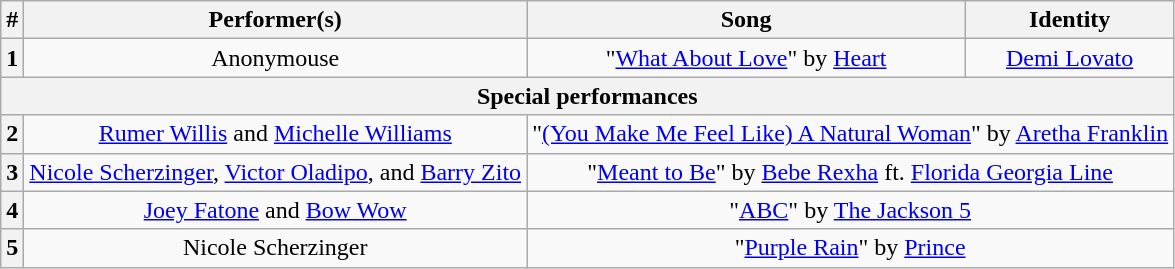<table class="wikitable plainrowheaders" style="text-align: center;">
<tr>
<th>#</th>
<th>Performer(s)</th>
<th>Song</th>
<th>Identity</th>
</tr>
<tr>
<th>1</th>
<td>Anonymouse</td>
<td>"<a href='#'>What About Love</a>" by <a href='#'>Heart</a></td>
<td><a href='#'>Demi Lovato</a></td>
</tr>
<tr>
<th colspan=5>Special performances</th>
</tr>
<tr>
<th>2</th>
<td><a href='#'>Rumer Willis</a> and <a href='#'>Michelle Williams</a></td>
<td colspan=2>"<a href='#'>(You Make Me Feel Like) A Natural Woman</a>" by <a href='#'>Aretha Franklin</a></td>
</tr>
<tr>
<th>3</th>
<td><a href='#'>Nicole Scherzinger</a>, <a href='#'>Victor Oladipo</a>, and <a href='#'>Barry Zito</a></td>
<td colspan=2>"<a href='#'>Meant to Be</a>" by <a href='#'>Bebe Rexha</a> ft. <a href='#'>Florida Georgia Line</a></td>
</tr>
<tr>
<th>4</th>
<td><a href='#'>Joey Fatone</a> and <a href='#'>Bow Wow</a></td>
<td colspan=2>"<a href='#'>ABC</a>" by <a href='#'>The Jackson 5</a></td>
</tr>
<tr>
<th>5</th>
<td>Nicole Scherzinger</td>
<td colspan=2>"<a href='#'>Purple Rain</a>" by <a href='#'>Prince</a></td>
</tr>
</table>
